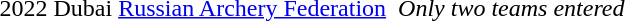<table>
<tr>
<td>2022 Dubai</td>
<td><a href='#'>Russian Archery Federation</a></td>
<td></td>
<td><em>Only two teams entered</em></td>
</tr>
</table>
